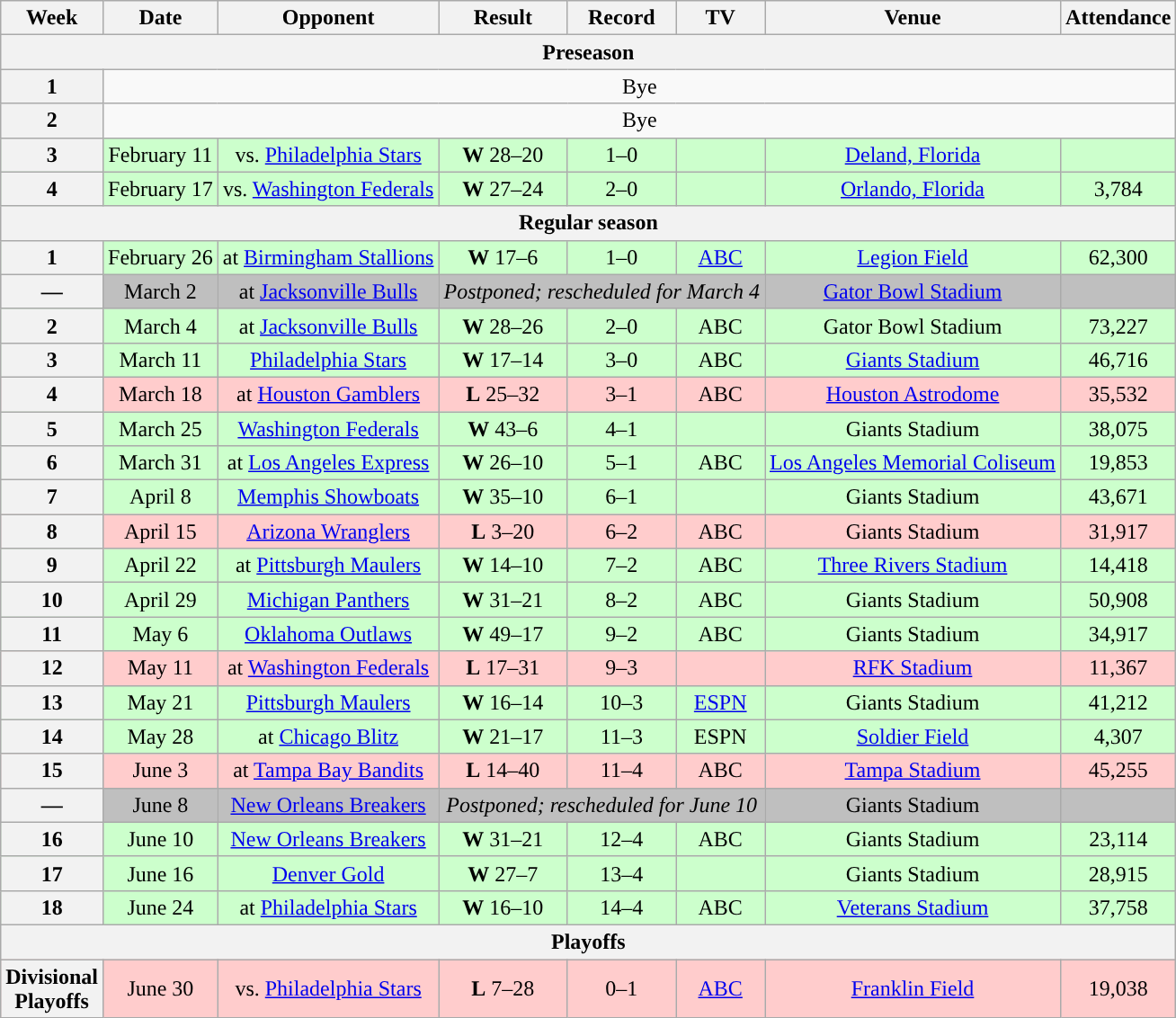<table class="wikitable" style="text-align:center">
<tr>
<th>Week</th>
<th>Date</th>
<th>Opponent</th>
<th>Result</th>
<th>Record</th>
<th>TV</th>
<th>Venue</th>
<th>Attendance</th>
</tr>
<tr>
<th colspan="9">Preseason</th>
</tr>
<tr>
<th>1</th>
<td colspan="8">Bye</td>
</tr>
<tr>
<th>2</th>
<td colspan="8">Bye</td>
</tr>
<tr style="background:#cfc">
<th>3</th>
<td>February 11</td>
<td>vs. <a href='#'>Philadelphia Stars</a></td>
<td><strong>W</strong> 28–20</td>
<td>1–0</td>
<td></td>
<td><a href='#'>Deland, Florida</a></td>
<td></td>
</tr>
<tr style="background:#cfc">
<th>4</th>
<td>February 17</td>
<td>vs. <a href='#'>Washington Federals</a></td>
<td><strong>W</strong> 27–24</td>
<td>2–0</td>
<td></td>
<td><a href='#'>Orlando, Florida</a></td>
<td>3,784</td>
</tr>
<tr>
<th colspan="9">Regular season</th>
</tr>
<tr style="background:#cfc">
<th>1</th>
<td>February 26</td>
<td>at <a href='#'>Birmingham Stallions</a></td>
<td><strong>W</strong> 17–6</td>
<td>1–0</td>
<td><a href='#'>ABC</a></td>
<td><a href='#'>Legion Field</a></td>
<td>62,300</td>
</tr>
<tr style="background:#BFBFBF;">
<th>—</th>
<td>March 2</td>
<td>at <a href='#'>Jacksonville Bulls</a></td>
<td colspan="3"><em>Postponed; rescheduled for March 4</em></td>
<td><a href='#'>Gator Bowl Stadium</a></td>
<td></td>
</tr>
<tr style="background:#cfc">
<th>2</th>
<td>March 4</td>
<td>at <a href='#'>Jacksonville Bulls</a></td>
<td><strong>W</strong> 28–26</td>
<td>2–0</td>
<td>ABC</td>
<td>Gator Bowl Stadium</td>
<td>73,227</td>
</tr>
<tr style="background:#cfc">
<th>3</th>
<td>March 11</td>
<td><a href='#'>Philadelphia Stars</a></td>
<td><strong>W</strong> 17–14</td>
<td>3–0</td>
<td>ABC</td>
<td><a href='#'>Giants Stadium</a></td>
<td>46,716</td>
</tr>
<tr style="background:#fcc">
<th>4</th>
<td>March 18</td>
<td>at <a href='#'>Houston Gamblers</a></td>
<td><strong>L</strong> 25–32</td>
<td>3–1</td>
<td>ABC</td>
<td><a href='#'>Houston Astrodome</a></td>
<td>35,532</td>
</tr>
<tr style="background:#cfc">
<th>5</th>
<td>March 25</td>
<td><a href='#'>Washington Federals</a></td>
<td><strong>W</strong> 43–6</td>
<td>4–1</td>
<td></td>
<td>Giants Stadium</td>
<td>38,075</td>
</tr>
<tr style="background:#cfc">
<th>6</th>
<td>March 31</td>
<td>at <a href='#'>Los Angeles Express</a></td>
<td><strong>W</strong> 26–10</td>
<td>5–1</td>
<td>ABC</td>
<td><a href='#'>Los Angeles Memorial Coliseum</a></td>
<td>19,853</td>
</tr>
<tr style="background:#cfc">
<th>7</th>
<td>April 8</td>
<td><a href='#'>Memphis Showboats</a></td>
<td><strong>W</strong> 35–10</td>
<td>6–1</td>
<td></td>
<td>Giants Stadium</td>
<td>43,671</td>
</tr>
<tr style="background:#fcc">
<th>8</th>
<td>April 15</td>
<td><a href='#'>Arizona Wranglers</a></td>
<td><strong>L</strong> 3–20</td>
<td>6–2</td>
<td>ABC</td>
<td>Giants Stadium</td>
<td>31,917</td>
</tr>
<tr style="background:#cfc">
<th>9</th>
<td>April 22</td>
<td>at <a href='#'>Pittsburgh Maulers</a></td>
<td><strong>W</strong> 14–10</td>
<td>7–2</td>
<td>ABC</td>
<td><a href='#'>Three Rivers Stadium</a></td>
<td>14,418</td>
</tr>
<tr style="background:#cfc">
<th>10</th>
<td>April 29</td>
<td><a href='#'>Michigan Panthers</a></td>
<td><strong>W</strong> 31–21</td>
<td>8–2</td>
<td>ABC</td>
<td>Giants Stadium</td>
<td>50,908</td>
</tr>
<tr style="background:#cfc">
<th>11</th>
<td>May 6</td>
<td><a href='#'>Oklahoma Outlaws</a></td>
<td><strong>W</strong> 49–17</td>
<td>9–2</td>
<td>ABC</td>
<td>Giants Stadium</td>
<td>34,917</td>
</tr>
<tr style="background:#fcc">
<th>12</th>
<td>May 11</td>
<td>at <a href='#'>Washington Federals</a></td>
<td><strong>L</strong> 17–31</td>
<td>9–3</td>
<td></td>
<td><a href='#'>RFK Stadium</a></td>
<td>11,367</td>
</tr>
<tr style="background:#cfc">
<th>13</th>
<td>May 21</td>
<td><a href='#'>Pittsburgh Maulers</a></td>
<td><strong>W</strong> 16–14</td>
<td>10–3</td>
<td><a href='#'>ESPN</a></td>
<td>Giants Stadium</td>
<td>41,212</td>
</tr>
<tr style="background:#cfc">
<th>14</th>
<td>May 28</td>
<td>at <a href='#'>Chicago Blitz</a></td>
<td><strong>W</strong> 21–17</td>
<td>11–3</td>
<td>ESPN</td>
<td><a href='#'>Soldier Field</a></td>
<td>4,307</td>
</tr>
<tr style="background:#fcc">
<th>15</th>
<td>June 3</td>
<td>at <a href='#'>Tampa Bay Bandits</a></td>
<td><strong>L</strong> 14–40</td>
<td>11–4</td>
<td>ABC</td>
<td><a href='#'>Tampa Stadium</a></td>
<td>45,255</td>
</tr>
<tr style="background:#BFBFBF;">
<th>—</th>
<td>June 8</td>
<td><a href='#'>New Orleans Breakers</a></td>
<td colspan="3"><em>Postponed; rescheduled for June 10</em></td>
<td>Giants Stadium</td>
<td></td>
</tr>
<tr style="background:#cfc">
<th>16</th>
<td>June 10</td>
<td><a href='#'>New Orleans Breakers</a></td>
<td><strong>W</strong> 31–21</td>
<td>12–4</td>
<td>ABC</td>
<td>Giants Stadium</td>
<td>23,114</td>
</tr>
<tr style="background:#cfc">
<th>17</th>
<td>June 16</td>
<td><a href='#'>Denver Gold</a></td>
<td><strong>W</strong> 27–7</td>
<td>13–4</td>
<td></td>
<td>Giants Stadium</td>
<td>28,915</td>
</tr>
<tr style="background:#cfc">
<th>18</th>
<td>June 24</td>
<td>at <a href='#'>Philadelphia Stars</a></td>
<td><strong>W</strong> 16–10</td>
<td>14–4</td>
<td>ABC</td>
<td><a href='#'>Veterans Stadium</a></td>
<td>37,758</td>
</tr>
<tr>
<th colspan="9">Playoffs</th>
</tr>
<tr style="background:#fcc">
<th>Divisional<br>Playoffs</th>
<td>June 30</td>
<td>vs. <a href='#'>Philadelphia Stars</a></td>
<td><strong>L</strong> 7–28</td>
<td>0–1</td>
<td><a href='#'>ABC</a></td>
<td><a href='#'>Franklin Field</a></td>
<td>19,038</td>
</tr>
</table>
